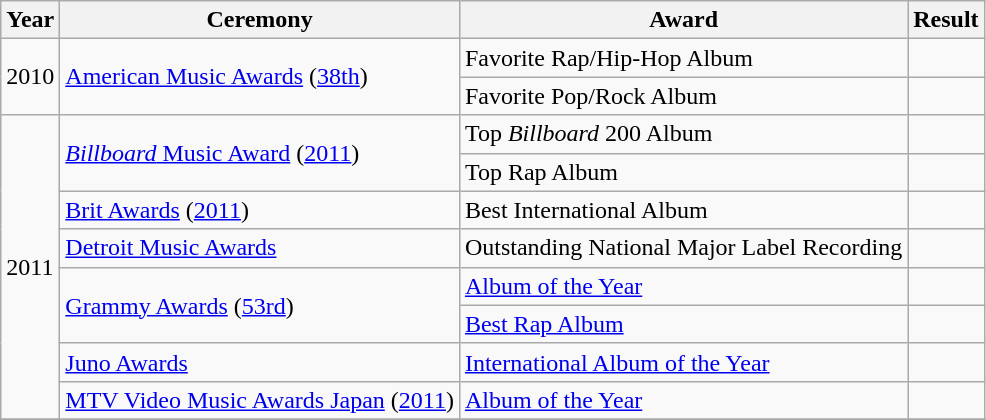<table class="wikitable">
<tr>
<th>Year</th>
<th>Ceremony</th>
<th>Award</th>
<th>Result</th>
</tr>
<tr>
<td rowspan="2">2010</td>
<td rowspan="2"><a href='#'>American Music Awards</a> (<a href='#'>38th</a>)</td>
<td>Favorite Rap/Hip-Hop Album</td>
<td></td>
</tr>
<tr>
<td>Favorite Pop/Rock Album</td>
<td></td>
</tr>
<tr>
<td rowspan="8">2011</td>
<td rowspan="2"><a href='#'><em>Billboard</em> Music Award</a> (<a href='#'>2011</a>)</td>
<td>Top <em>Billboard</em> 200 Album</td>
<td></td>
</tr>
<tr>
<td>Top Rap Album</td>
<td></td>
</tr>
<tr>
<td><a href='#'>Brit Awards</a> (<a href='#'>2011</a>)</td>
<td>Best International Album</td>
<td></td>
</tr>
<tr>
<td><a href='#'>Detroit Music Awards</a></td>
<td>Outstanding National Major Label Recording</td>
<td></td>
</tr>
<tr>
<td rowspan="2"><a href='#'>Grammy Awards</a> (<a href='#'>53rd</a>)</td>
<td><a href='#'>Album of the Year</a></td>
<td></td>
</tr>
<tr>
<td><a href='#'>Best Rap Album</a></td>
<td></td>
</tr>
<tr>
<td><a href='#'>Juno Awards</a></td>
<td><a href='#'>International Album of the Year</a></td>
<td></td>
</tr>
<tr>
<td><a href='#'>MTV Video Music Awards Japan</a> (<a href='#'>2011</a>)</td>
<td><a href='#'>Album of the Year</a></td>
<td></td>
</tr>
<tr>
</tr>
</table>
